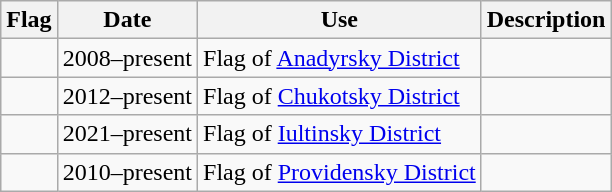<table class="wikitable">
<tr>
<th>Flag</th>
<th>Date</th>
<th>Use</th>
<th>Description</th>
</tr>
<tr>
<td></td>
<td>2008–present</td>
<td>Flag of <a href='#'>Anadyrsky District</a></td>
<td></td>
</tr>
<tr>
<td></td>
<td>2012–present</td>
<td>Flag of <a href='#'>Chukotsky District</a></td>
<td></td>
</tr>
<tr>
<td></td>
<td>2021–present</td>
<td>Flag of <a href='#'>Iultinsky District</a></td>
<td></td>
</tr>
<tr>
<td></td>
<td>2010–present</td>
<td>Flag of <a href='#'>Providensky District</a></td>
<td></td>
</tr>
</table>
